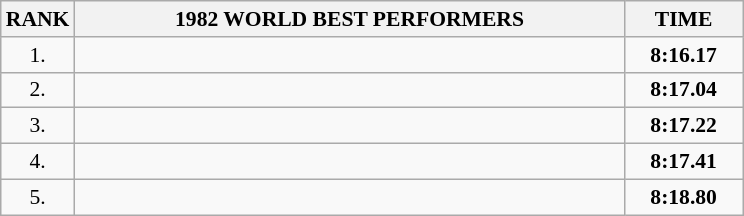<table class="wikitable" style="border-collapse: collapse; font-size: 90%;">
<tr>
<th>RANK</th>
<th align="center" style="width: 25em">1982 WORLD BEST PERFORMERS</th>
<th align="center" style="width: 5em">TIME</th>
</tr>
<tr>
<td align="center">1.</td>
<td></td>
<td align="center"><strong>8:16.17</strong></td>
</tr>
<tr>
<td align="center">2.</td>
<td></td>
<td align="center"><strong>8:17.04</strong></td>
</tr>
<tr>
<td align="center">3.</td>
<td></td>
<td align="center"><strong>8:17.22</strong></td>
</tr>
<tr>
<td align="center">4.</td>
<td></td>
<td align="center"><strong>8:17.41</strong></td>
</tr>
<tr>
<td align="center">5.</td>
<td></td>
<td align="center"><strong>8:18.80</strong></td>
</tr>
</table>
